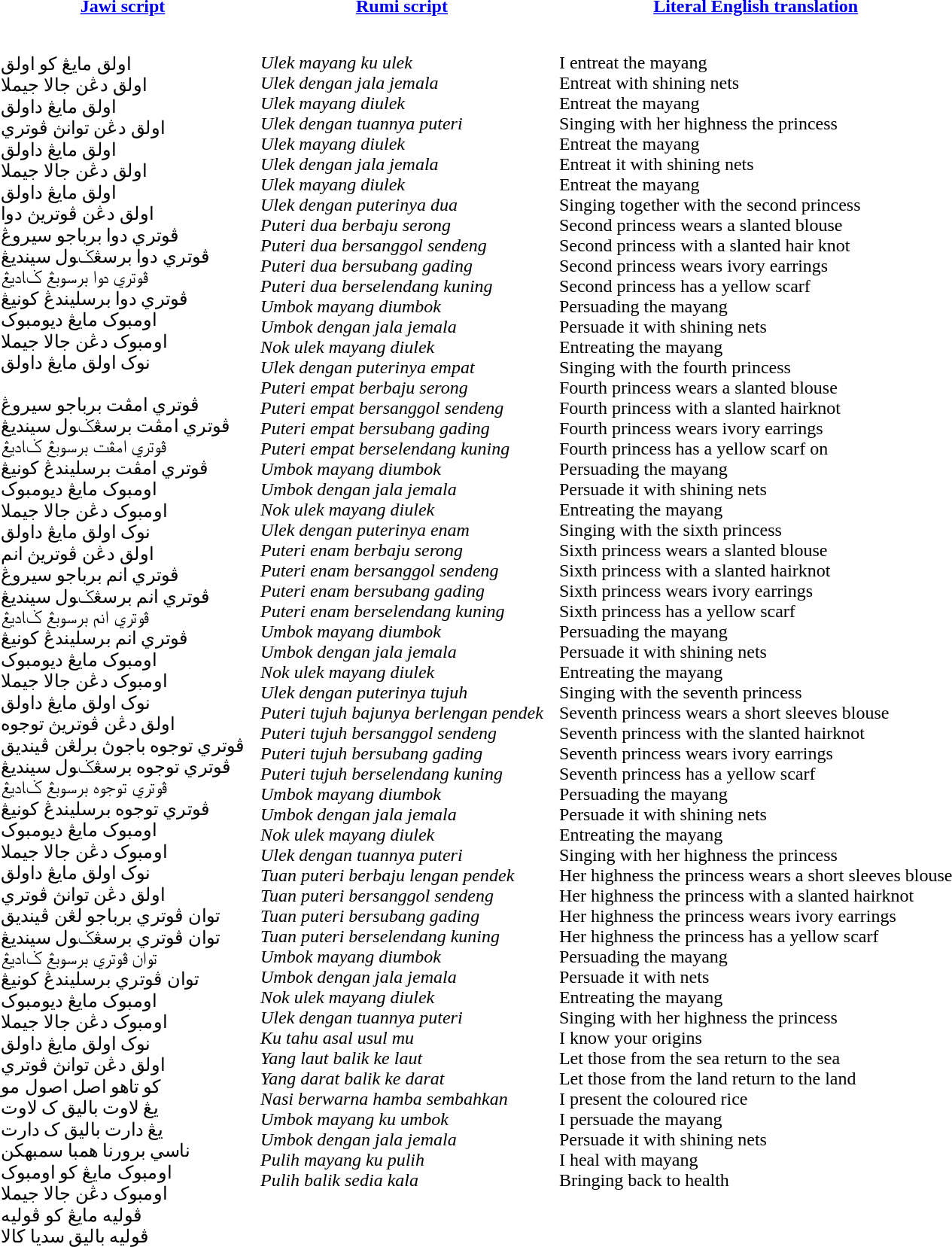<table cellpadding=6>
<tr>
<th><a href='#'>Jawi script</a></th>
<th><a href='#'>Rumi script</a></th>
<th><a href='#'>Literal English translation</a></th>
</tr>
<tr style="vertical-align:top; white-space:nowrap;">
<td><div><br>اولق مايڠ کو اولق<br>
اولق دڠن جالا جيملا<br>
اولق مايڠ داولق<br>
اولق دڠن توانڽ ڤوتري<br>
اولق مايڠ داولق<br>
اولق دڠن جالا جيملا<br>
اولق مايڠ داولق<br>
اولق دڠن ڤوتريڽ دوا<br>ڤوتري دوا برباجو سيروڠ<br>
ڤوتري دوا برسڠݢول سينديڠ<br>
ڤوتري دوا برسوبڠ ݢاديڠ<br>
ڤوتري دوا برسليندڠ کونيڠ<br>
اومبوک مايڠ ديومبوک<br>
اومبوک دڠن جالا جيملا<br>
نوک اولق مايڠ داولق<br><br>ڤوتري امڤت برباجو سيروڠ<br>
ڤوتري امڤت برسڠݢول سينديڠ<br>
ڤوتري امڤت برسوبڠ ݢاديڠ<br>
ڤوتري امڤت برسليندڠ کونيڠ<br>
اومبوک مايڠ ديومبوک<br>
اومبوک دڠن جالا جيملا<br>
نوک اولق مايڠ داولق<br>
اولق دڠن ڤوتريڽ انم<br>ڤوتري انم برباجو سيروڠ<br>
ڤوتري انم برسڠݢول سينديڠ<br>
ڤوتري انم برسوبڠ ݢاديڠ<br>
ڤوتري انم برسليندڠ کونيڠ<br>
اومبوک مايڠ ديومبوک<br>
اومبوک دڠن جالا جيملا<br>
نوک اولق مايڠ داولق<br>
اولق دڠن ڤوتريڽ توجوه<br>ڤوتري توجوه باجوڽ برلڠن ڤينديق<br>
ڤوتري توجوه برسڠݢول سينديڠ<br>
ڤوتري توجوه برسوبڠ ݢاديڠ<br>
ڤوتري توجوه برسليندڠ کونيڠ<br>
اومبوک مايڠ ديومبوک<br>
اومبوک دڠن جالا جيملا<br>
نوک اولق مايڠ داولق<br>
اولق دڠن توانڽ ڤوتري<br>توان ڤوتري برباجو لڠن ڤينديق<br>
توان ڤوتري برسڠݢول سينديڠ<br>
توان ڤوتري برسوبڠ ݢاديڠ<br>
توان ڤوتري برسليندڠ کونيڠ<br>
اومبوک مايڠ ديومبوک<br>
اومبوک دڠن جالا جيملا<br>
نوک اولق مايڠ داولق<br>
اولق دڠن توانڽ ڤوتري<br>کو تاهو اصل اصول مو<br>
يڠ لاوت باليق ک لاوت<br>
يڠ دارت باليق ک دارت<br>
ناسي برورنا همبا سمبهکن<br>
اومبوک مايڠ کو اومبوک<br>
اومبوک دڠن جالا جيملا<br>
ڤوليه مايڠ کو ڤوليه<br>
ڤوليه باليق سديا کالا
</div></td>
<td><br><em>Ulek mayang ku ulek</em><br> 
<em>Ulek dengan jala jemala</em><br> 
<em>Ulek mayang diulek</em><br> 
<em>Ulek dengan tuannya puteri</em><br> 
<em>Ulek mayang diulek</em><br> 
<em>Ulek dengan jala jemala</em><br> 
<em>Ulek mayang diulek</em><br> 
<em>Ulek dengan puterinya dua</em><br><em>Puteri dua berbaju serong</em><br> 
<em>Puteri dua bersanggol sendeng</em><br> 
<em>Puteri dua bersubang gading</em><br> 
<em>Puteri dua berselendang kuning</em><br> 
<em>Umbok mayang diumbok</em><br> 
<em>Umbok dengan jala jemala</em><br> 
<em>Nok ulek mayang diulek</em><br> 
<em>Ulek dengan puterinya empat</em><br><em>Puteri empat berbaju serong</em><br> 
<em>Puteri empat bersanggol sendeng</em><br> 
<em>Puteri empat bersubang gading</em><br> 
<em>Puteri empat berselendang kuning</em><br> 
<em>Umbok mayang diumbok</em><br> 
<em>Umbok dengan jala jemala</em><br> 
<em>Nok ulek mayang diulek</em><br> 
<em>Ulek dengan puterinya enam</em><br><em>Puteri enam berbaju serong</em><br> 
<em>Puteri enam bersanggol sendeng</em><br> 
<em>Puteri enam bersubang gading</em><br> 
<em>Puteri enam berselendang kuning</em><br> 
<em>Umbok mayang diumbok</em><br> 
<em>Umbok dengan jala jemala</em><br> 
<em>Nok ulek mayang diulek</em><br> 
<em>Ulek dengan puterinya tujuh</em><br><em>Puteri tujuh bajunya berlengan pendek</em><br> 
<em>Puteri tujuh bersanggol sendeng</em><br> 
<em>Puteri tujuh bersubang gading</em><br> 
<em>Puteri tujuh berselendang kuning</em><br> 
<em>Umbok mayang diumbok</em><br> 
<em>Umbok dengan jala jemala</em><br> 
<em>Nok ulek mayang diulek</em><br> 
<em>Ulek dengan tuannya puteri</em><br><em>Tuan puteri berbaju lengan pendek</em><br> 
<em>Tuan puteri bersanggol sendeng</em><br> 
<em>Tuan puteri bersubang gading</em><br> 
<em>Tuan puteri berselendang kuning</em><br> 
<em>Umbok mayang diumbok</em><br> 
<em>Umbok dengan jala jemala</em><br> 
<em>Nok ulek mayang diulek</em><br> 
<em>Ulek dengan tuannya puteri</em><br><em>Ku tahu asal usul mu</em><br> 
<em>Yang laut balik ke laut</em><br> 
<em>Yang darat balik ke darat</em><br> 
<em>Nasi berwarna hamba sembahkan</em><br> 
<em>Umbok mayang ku umbok</em><br> 
<em>Umbok dengan jala jemala</em><br> 
<em>Pulih mayang ku pulih</em><br> 
<em>Pulih balik sedia kala</em><br></td>
<td><br>I entreat the mayang<br>
Entreat with shining nets<br>
Entreat the mayang<br>
Singing with her highness the princess<br>
Entreat the mayang<br>
Entreat it with shining nets<br>
Entreat the mayang<br>
Singing together with the second princess<br>Second princess wears a slanted blouse<br>
Second princess with a slanted hair knot<br>
Second princess wears ivory earrings<br>
Second princess has a yellow scarf<br>
Persuading the mayang<br>
Persuade it with shining nets<br>
Entreating the mayang<br>
Singing with the fourth princess<br>Fourth princess wears a slanted blouse<br>
Fourth princess with a slanted hairknot<br>
Fourth princess wears ivory earrings<br>
Fourth princess has a yellow scarf on<br>
Persuading the mayang<br>
Persuade it with shining nets<br>
Entreating the mayang<br>
Singing with the sixth princess<br>Sixth princess wears a slanted blouse<br>
Sixth princess with a slanted hairknot<br>
Sixth princess wears ivory earrings<br>
Sixth princess has a yellow scarf <br>
Persuading the mayang<br>
Persuade it with shining nets<br>
Entreating the mayang<br>
Singing with the seventh princess<br>Seventh princess wears a short sleeves blouse<br>
Seventh princess with the slanted hairknot<br>
Seventh princess wears ivory earrings<br>
Seventh princess has a yellow scarf <br>
Persuading the mayang<br>
Persuade it with shining nets<br>
Entreating the mayang<br>
Singing with her highness the princess<br>Her highness the princess wears a short sleeves blouse<br>
Her highness the princess with a slanted hairknot<br>
Her highness the princess wears ivory earrings<br>
Her highness the princess has a yellow scarf <br>
Persuading the mayang<br>
Persuade it with nets<br>
Entreating the mayang<br>
Singing with her highness the princess<br>I know your origins<br>
Let those from the sea return to the sea<br>
Let those from the land return to the land<br>
I present the coloured rice<br>
I persuade the mayang<br>
Persuade it with shining nets<br>
I heal with mayang<br>
Bringing back to health</td>
</tr>
</table>
